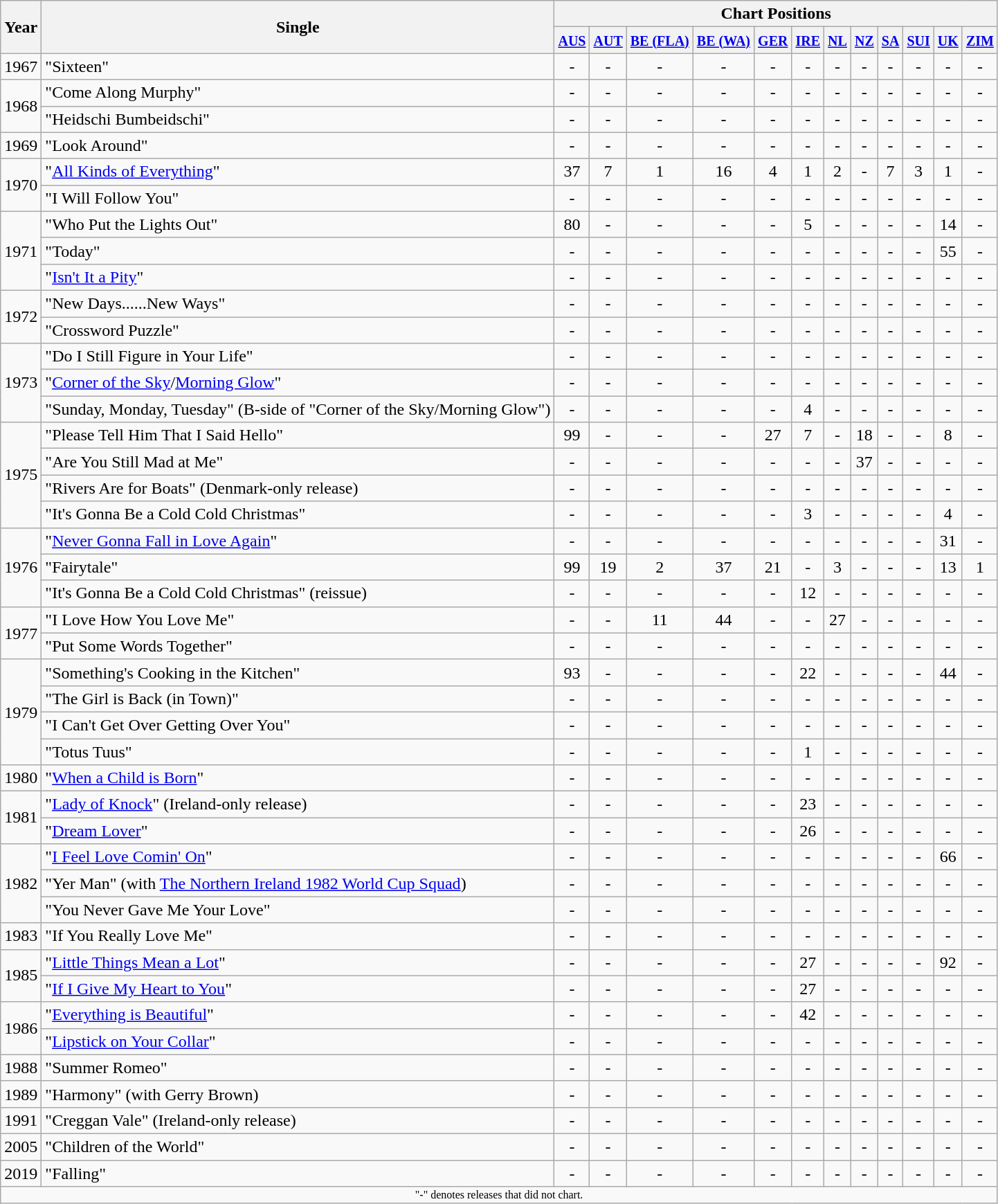<table class="wikitable">
<tr>
<th rowspan="2">Year</th>
<th rowspan="2">Single</th>
<th colspan="12">Chart Positions</th>
</tr>
<tr>
<th><small><a href='#'>AUS</a></small></th>
<th><small><a href='#'>AUT</a></small></th>
<th><small><a href='#'>BE (FLA)</a></small></th>
<th><small><a href='#'>BE (WA)</a></small></th>
<th><small><a href='#'>GER</a></small></th>
<th><small><a href='#'>IRE</a></small></th>
<th><small><a href='#'>NL</a></small></th>
<th><small><a href='#'>NZ</a></small></th>
<th><small><a href='#'>SA</a></small></th>
<th><small><a href='#'>SUI</a></small></th>
<th><small><a href='#'>UK</a></small></th>
<th><small><a href='#'>ZIM</a></small></th>
</tr>
<tr>
<td>1967</td>
<td>"Sixteen"</td>
<td style="text-align:center;">-</td>
<td style="text-align:center;">-</td>
<td style="text-align:center;">-</td>
<td style="text-align:center;">-</td>
<td style="text-align:center;">-</td>
<td style="text-align:center;">-</td>
<td style="text-align:center;">-</td>
<td style="text-align:center;">-</td>
<td style="text-align:center;">-</td>
<td style="text-align:center;">-</td>
<td style="text-align:center;">-</td>
<td style="text-align:center;">-</td>
</tr>
<tr>
<td rowspan="2">1968</td>
<td>"Come Along Murphy"</td>
<td style="text-align:center;">-</td>
<td style="text-align:center;">-</td>
<td style="text-align:center;">-</td>
<td style="text-align:center;">-</td>
<td style="text-align:center;">-</td>
<td style="text-align:center;">-</td>
<td style="text-align:center;">-</td>
<td style="text-align:center;">-</td>
<td style="text-align:center;">-</td>
<td style="text-align:center;">-</td>
<td style="text-align:center;">-</td>
<td style="text-align:center;">-</td>
</tr>
<tr>
<td>"Heidschi Bumbeidschi"</td>
<td style="text-align:center;">-</td>
<td style="text-align:center;">-</td>
<td style="text-align:center;">-</td>
<td style="text-align:center;">-</td>
<td style="text-align:center;">-</td>
<td style="text-align:center;">-</td>
<td style="text-align:center;">-</td>
<td style="text-align:center;">-</td>
<td style="text-align:center;">-</td>
<td style="text-align:center;">-</td>
<td style="text-align:center;">-</td>
<td style="text-align:center;">-</td>
</tr>
<tr>
<td>1969</td>
<td>"Look Around"</td>
<td style="text-align:center;">-</td>
<td style="text-align:center;">-</td>
<td style="text-align:center;">-</td>
<td style="text-align:center;">-</td>
<td style="text-align:center;">-</td>
<td style="text-align:center;">-</td>
<td style="text-align:center;">-</td>
<td style="text-align:center;">-</td>
<td style="text-align:center;">-</td>
<td style="text-align:center;">-</td>
<td style="text-align:center;">-</td>
<td style="text-align:center;">-</td>
</tr>
<tr>
<td rowspan="2">1970</td>
<td>"<a href='#'>All Kinds of Everything</a>"</td>
<td style="text-align:center;">37</td>
<td style="text-align:center;">7</td>
<td style="text-align:center;">1</td>
<td style="text-align:center;">16</td>
<td style="text-align:center;">4</td>
<td style="text-align:center;">1</td>
<td style="text-align:center;">2</td>
<td style="text-align:center;">-</td>
<td style="text-align:center;">7</td>
<td style="text-align:center;">3</td>
<td style="text-align:center;">1</td>
<td style="text-align:center;">-</td>
</tr>
<tr>
<td>"I Will Follow You"</td>
<td style="text-align:center;">-</td>
<td style="text-align:center;">-</td>
<td style="text-align:center;">-</td>
<td style="text-align:center;">-</td>
<td style="text-align:center;">-</td>
<td style="text-align:center;">-</td>
<td style="text-align:center;">-</td>
<td style="text-align:center;">-</td>
<td style="text-align:center;">-</td>
<td style="text-align:center;">-</td>
<td style="text-align:center;">-</td>
<td style="text-align:center;">-</td>
</tr>
<tr>
<td rowspan="3">1971</td>
<td>"Who Put the Lights Out"</td>
<td style="text-align:center;">80</td>
<td style="text-align:center;">-</td>
<td style="text-align:center;">-</td>
<td style="text-align:center;">-</td>
<td style="text-align:center;">-</td>
<td style="text-align:center;">5</td>
<td style="text-align:center;">-</td>
<td style="text-align:center;">-</td>
<td style="text-align:center;">-</td>
<td style="text-align:center;">-</td>
<td style="text-align:center;">14</td>
<td style="text-align:center;">-</td>
</tr>
<tr>
<td>"Today"</td>
<td style="text-align:center;">-</td>
<td style="text-align:center;">-</td>
<td style="text-align:center;">-</td>
<td style="text-align:center;">-</td>
<td style="text-align:center;">-</td>
<td style="text-align:center;">-</td>
<td style="text-align:center;">-</td>
<td style="text-align:center;">-</td>
<td style="text-align:center;">-</td>
<td style="text-align:center;">-</td>
<td style="text-align:center;">55</td>
<td style="text-align:center;">-</td>
</tr>
<tr>
<td>"<a href='#'>Isn't It a Pity</a>"</td>
<td style="text-align:center;">-</td>
<td style="text-align:center;">-</td>
<td style="text-align:center;">-</td>
<td style="text-align:center;">-</td>
<td style="text-align:center;">-</td>
<td style="text-align:center;">-</td>
<td style="text-align:center;">-</td>
<td style="text-align:center;">-</td>
<td style="text-align:center;">-</td>
<td style="text-align:center;">-</td>
<td style="text-align:center;">-</td>
<td style="text-align:center;">-</td>
</tr>
<tr>
<td rowspan="2">1972</td>
<td>"New Days......New Ways"</td>
<td style="text-align:center;">-</td>
<td style="text-align:center;">-</td>
<td style="text-align:center;">-</td>
<td style="text-align:center;">-</td>
<td style="text-align:center;">-</td>
<td style="text-align:center;">-</td>
<td style="text-align:center;">-</td>
<td style="text-align:center;">-</td>
<td style="text-align:center;">-</td>
<td style="text-align:center;">-</td>
<td style="text-align:center;">-</td>
<td style="text-align:center;">-</td>
</tr>
<tr>
<td>"Crossword Puzzle"</td>
<td style="text-align:center;">-</td>
<td style="text-align:center;">-</td>
<td style="text-align:center;">-</td>
<td style="text-align:center;">-</td>
<td style="text-align:center;">-</td>
<td style="text-align:center;">-</td>
<td style="text-align:center;">-</td>
<td style="text-align:center;">-</td>
<td style="text-align:center;">-</td>
<td style="text-align:center;">-</td>
<td style="text-align:center;">-</td>
<td style="text-align:center;">-</td>
</tr>
<tr>
<td rowspan="3">1973</td>
<td>"Do I Still Figure in Your Life"</td>
<td style="text-align:center;">-</td>
<td style="text-align:center;">-</td>
<td style="text-align:center;">-</td>
<td style="text-align:center;">-</td>
<td style="text-align:center;">-</td>
<td style="text-align:center;">-</td>
<td style="text-align:center;">-</td>
<td style="text-align:center;">-</td>
<td style="text-align:center;">-</td>
<td style="text-align:center;">-</td>
<td style="text-align:center;">-</td>
<td style="text-align:center;">-</td>
</tr>
<tr>
<td>"<a href='#'>Corner of the Sky</a>/<a href='#'>Morning Glow</a>"</td>
<td style="text-align:center;">-</td>
<td style="text-align:center;">-</td>
<td style="text-align:center;">-</td>
<td style="text-align:center;">-</td>
<td style="text-align:center;">-</td>
<td style="text-align:center;">-</td>
<td style="text-align:center;">-</td>
<td style="text-align:center;">-</td>
<td style="text-align:center;">-</td>
<td style="text-align:center;">-</td>
<td style="text-align:center;">-</td>
<td style="text-align:center;">-</td>
</tr>
<tr>
<td>"Sunday, Monday, Tuesday" (B-side of "Corner of the Sky/Morning Glow")</td>
<td style="text-align:center;">-</td>
<td style="text-align:center;">-</td>
<td style="text-align:center;">-</td>
<td style="text-align:center;">-</td>
<td style="text-align:center;">-</td>
<td style="text-align:center;">4</td>
<td style="text-align:center;">-</td>
<td style="text-align:center;">-</td>
<td style="text-align:center;">-</td>
<td style="text-align:center;">-</td>
<td style="text-align:center;">-</td>
<td style="text-align:center;">-</td>
</tr>
<tr>
<td rowspan="4">1975</td>
<td>"Please Tell Him That I Said Hello"</td>
<td style="text-align:center;">99</td>
<td style="text-align:center;">-</td>
<td style="text-align:center;">-</td>
<td style="text-align:center;">-</td>
<td style="text-align:center;">27</td>
<td style="text-align:center;">7</td>
<td style="text-align:center;">-</td>
<td style="text-align:center;">18</td>
<td style="text-align:center;">-</td>
<td style="text-align:center;">-</td>
<td style="text-align:center;">8</td>
<td style="text-align:center;">-</td>
</tr>
<tr>
<td>"Are You Still Mad at Me"</td>
<td style="text-align:center;">-</td>
<td style="text-align:center;">-</td>
<td style="text-align:center;">-</td>
<td style="text-align:center;">-</td>
<td style="text-align:center;">-</td>
<td style="text-align:center;">-</td>
<td style="text-align:center;">-</td>
<td style="text-align:center;">37</td>
<td style="text-align:center;">-</td>
<td style="text-align:center;">-</td>
<td style="text-align:center;">-</td>
<td style="text-align:center;">-</td>
</tr>
<tr>
<td>"Rivers Are for Boats" (Denmark-only release)</td>
<td style="text-align:center;">-</td>
<td style="text-align:center;">-</td>
<td style="text-align:center;">-</td>
<td style="text-align:center;">-</td>
<td style="text-align:center;">-</td>
<td style="text-align:center;">-</td>
<td style="text-align:center;">-</td>
<td style="text-align:center;">-</td>
<td style="text-align:center;">-</td>
<td style="text-align:center;">-</td>
<td style="text-align:center;">-</td>
<td style="text-align:center;">-</td>
</tr>
<tr>
<td>"It's Gonna Be a Cold Cold Christmas"</td>
<td style="text-align:center;">-</td>
<td style="text-align:center;">-</td>
<td style="text-align:center;">-</td>
<td style="text-align:center;">-</td>
<td style="text-align:center;">-</td>
<td style="text-align:center;">3</td>
<td style="text-align:center;">-</td>
<td style="text-align:center;">-</td>
<td style="text-align:center;">-</td>
<td style="text-align:center;">-</td>
<td style="text-align:center;">4</td>
<td style="text-align:center;">-</td>
</tr>
<tr>
<td rowspan="3">1976</td>
<td>"<a href='#'>Never Gonna Fall in Love Again</a>"</td>
<td style="text-align:center;">-</td>
<td style="text-align:center;">-</td>
<td style="text-align:center;">-</td>
<td style="text-align:center;">-</td>
<td style="text-align:center;">-</td>
<td style="text-align:center;">-</td>
<td style="text-align:center;">-</td>
<td style="text-align:center;">-</td>
<td style="text-align:center;">-</td>
<td style="text-align:center;">-</td>
<td style="text-align:center;">31</td>
<td style="text-align:center;">-</td>
</tr>
<tr>
<td>"Fairytale"</td>
<td style="text-align:center;">99</td>
<td style="text-align:center;">19</td>
<td style="text-align:center;">2</td>
<td style="text-align:center;">37</td>
<td style="text-align:center;">21</td>
<td style="text-align:center;">-</td>
<td style="text-align:center;">3</td>
<td style="text-align:center;">-</td>
<td style="text-align:center;">-</td>
<td style="text-align:center;">-</td>
<td style="text-align:center;">13</td>
<td style="text-align:center;">1</td>
</tr>
<tr>
<td>"It's Gonna Be a Cold Cold Christmas" (reissue)</td>
<td style="text-align:center;">-</td>
<td style="text-align:center;">-</td>
<td style="text-align:center;">-</td>
<td style="text-align:center;">-</td>
<td style="text-align:center;">-</td>
<td style="text-align:center;">12</td>
<td style="text-align:center;">-</td>
<td style="text-align:center;">-</td>
<td style="text-align:center;">-</td>
<td style="text-align:center;">-</td>
<td style="text-align:center;">-</td>
<td style="text-align:center;">-</td>
</tr>
<tr>
<td rowspan="2">1977</td>
<td>"I Love How You Love Me"</td>
<td style="text-align:center;">-</td>
<td style="text-align:center;">-</td>
<td style="text-align:center;">11</td>
<td style="text-align:center;">44</td>
<td style="text-align:center;">-</td>
<td style="text-align:center;">-</td>
<td style="text-align:center;">27</td>
<td style="text-align:center;">-</td>
<td style="text-align:center;">-</td>
<td style="text-align:center;">-</td>
<td style="text-align:center;">-</td>
<td style="text-align:center;">-</td>
</tr>
<tr>
<td>"Put Some Words Together"</td>
<td style="text-align:center;">-</td>
<td style="text-align:center;">-</td>
<td style="text-align:center;">-</td>
<td style="text-align:center;">-</td>
<td style="text-align:center;">-</td>
<td style="text-align:center;">-</td>
<td style="text-align:center;">-</td>
<td style="text-align:center;">-</td>
<td style="text-align:center;">-</td>
<td style="text-align:center;">-</td>
<td style="text-align:center;">-</td>
<td style="text-align:center;">-</td>
</tr>
<tr>
<td rowspan="4">1979</td>
<td>"Something's Cooking in the Kitchen"</td>
<td style="text-align:center;">93</td>
<td style="text-align:center;">-</td>
<td style="text-align:center;">-</td>
<td style="text-align:center;">-</td>
<td style="text-align:center;">-</td>
<td style="text-align:center;">22</td>
<td style="text-align:center;">-</td>
<td style="text-align:center;">-</td>
<td style="text-align:center;">-</td>
<td style="text-align:center;">-</td>
<td style="text-align:center;">44</td>
<td style="text-align:center;">-</td>
</tr>
<tr>
<td>"The Girl is Back (in Town)"</td>
<td style="text-align:center;">-</td>
<td style="text-align:center;">-</td>
<td style="text-align:center;">-</td>
<td style="text-align:center;">-</td>
<td style="text-align:center;">-</td>
<td style="text-align:center;">-</td>
<td style="text-align:center;">-</td>
<td style="text-align:center;">-</td>
<td style="text-align:center;">-</td>
<td style="text-align:center;">-</td>
<td style="text-align:center;">-</td>
<td style="text-align:center;">-</td>
</tr>
<tr>
<td>"I Can't Get Over Getting Over You"</td>
<td style="text-align:center;">-</td>
<td style="text-align:center;">-</td>
<td style="text-align:center;">-</td>
<td style="text-align:center;">-</td>
<td style="text-align:center;">-</td>
<td style="text-align:center;">-</td>
<td style="text-align:center;">-</td>
<td style="text-align:center;">-</td>
<td style="text-align:center;">-</td>
<td style="text-align:center;">-</td>
<td style="text-align:center;">-</td>
<td style="text-align:center;">-</td>
</tr>
<tr>
<td>"Totus Tuus"</td>
<td style="text-align:center;">-</td>
<td style="text-align:center;">-</td>
<td style="text-align:center;">-</td>
<td style="text-align:center;">-</td>
<td style="text-align:center;">-</td>
<td style="text-align:center;">1</td>
<td style="text-align:center;">-</td>
<td style="text-align:center;">-</td>
<td style="text-align:center;">-</td>
<td style="text-align:center;">-</td>
<td style="text-align:center;">-</td>
<td style="text-align:center;">-</td>
</tr>
<tr>
<td>1980</td>
<td>"<a href='#'>When a Child is Born</a>"</td>
<td style="text-align:center;">-</td>
<td style="text-align:center;">-</td>
<td style="text-align:center;">-</td>
<td style="text-align:center;">-</td>
<td style="text-align:center;">-</td>
<td style="text-align:center;">-</td>
<td style="text-align:center;">-</td>
<td style="text-align:center;">-</td>
<td style="text-align:center;">-</td>
<td style="text-align:center;">-</td>
<td style="text-align:center;">-</td>
<td style="text-align:center;">-</td>
</tr>
<tr>
<td rowspan="2">1981</td>
<td>"<a href='#'>Lady of Knock</a>" (Ireland-only release)</td>
<td style="text-align:center;">-</td>
<td style="text-align:center;">-</td>
<td style="text-align:center;">-</td>
<td style="text-align:center;">-</td>
<td style="text-align:center;">-</td>
<td style="text-align:center;">23</td>
<td style="text-align:center;">-</td>
<td style="text-align:center;">-</td>
<td style="text-align:center;">-</td>
<td style="text-align:center;">-</td>
<td style="text-align:center;">-</td>
<td style="text-align:center;">-</td>
</tr>
<tr>
<td>"<a href='#'>Dream Lover</a>"</td>
<td style="text-align:center;">-</td>
<td style="text-align:center;">-</td>
<td style="text-align:center;">-</td>
<td style="text-align:center;">-</td>
<td style="text-align:center;">-</td>
<td style="text-align:center;">26</td>
<td style="text-align:center;">-</td>
<td style="text-align:center;">-</td>
<td style="text-align:center;">-</td>
<td style="text-align:center;">-</td>
<td style="text-align:center;">-</td>
<td style="text-align:center;">-</td>
</tr>
<tr>
<td rowspan="3">1982</td>
<td>"<a href='#'>I Feel Love Comin' On</a>"</td>
<td style="text-align:center;">-</td>
<td style="text-align:center;">-</td>
<td style="text-align:center;">-</td>
<td style="text-align:center;">-</td>
<td style="text-align:center;">-</td>
<td style="text-align:center;">-</td>
<td style="text-align:center;">-</td>
<td style="text-align:center;">-</td>
<td style="text-align:center;">-</td>
<td style="text-align:center;">-</td>
<td style="text-align:center;">66</td>
<td style="text-align:center;">-</td>
</tr>
<tr>
<td>"Yer Man" (with <a href='#'>The Northern Ireland 1982 World Cup Squad</a>)</td>
<td style="text-align:center;">-</td>
<td style="text-align:center;">-</td>
<td style="text-align:center;">-</td>
<td style="text-align:center;">-</td>
<td style="text-align:center;">-</td>
<td style="text-align:center;">-</td>
<td style="text-align:center;">-</td>
<td style="text-align:center;">-</td>
<td style="text-align:center;">-</td>
<td style="text-align:center;">-</td>
<td style="text-align:center;">-</td>
<td style="text-align:center;">-</td>
</tr>
<tr>
<td>"You Never Gave Me Your Love"</td>
<td style="text-align:center;">-</td>
<td style="text-align:center;">-</td>
<td style="text-align:center;">-</td>
<td style="text-align:center;">-</td>
<td style="text-align:center;">-</td>
<td style="text-align:center;">-</td>
<td style="text-align:center;">-</td>
<td style="text-align:center;">-</td>
<td style="text-align:center;">-</td>
<td style="text-align:center;">-</td>
<td style="text-align:center;">-</td>
<td style="text-align:center;">-</td>
</tr>
<tr>
<td>1983</td>
<td>"If You Really Love Me"</td>
<td style="text-align:center;">-</td>
<td style="text-align:center;">-</td>
<td style="text-align:center;">-</td>
<td style="text-align:center;">-</td>
<td style="text-align:center;">-</td>
<td style="text-align:center;">-</td>
<td style="text-align:center;">-</td>
<td style="text-align:center;">-</td>
<td style="text-align:center;">-</td>
<td style="text-align:center;">-</td>
<td style="text-align:center;">-</td>
<td style="text-align:center;">-</td>
</tr>
<tr>
<td rowspan="2">1985</td>
<td>"<a href='#'>Little Things Mean a Lot</a>"</td>
<td style="text-align:center;">-</td>
<td style="text-align:center;">-</td>
<td style="text-align:center;">-</td>
<td style="text-align:center;">-</td>
<td style="text-align:center;">-</td>
<td style="text-align:center;">27</td>
<td style="text-align:center;">-</td>
<td style="text-align:center;">-</td>
<td style="text-align:center;">-</td>
<td style="text-align:center;">-</td>
<td style="text-align:center;">92</td>
<td style="text-align:center;">-</td>
</tr>
<tr>
<td>"<a href='#'>If I Give My Heart to You</a>"</td>
<td style="text-align:center;">-</td>
<td style="text-align:center;">-</td>
<td style="text-align:center;">-</td>
<td style="text-align:center;">-</td>
<td style="text-align:center;">-</td>
<td style="text-align:center;">27</td>
<td style="text-align:center;">-</td>
<td style="text-align:center;">-</td>
<td style="text-align:center;">-</td>
<td style="text-align:center;">-</td>
<td style="text-align:center;">-</td>
<td style="text-align:center;">-</td>
</tr>
<tr>
<td rowspan="2">1986</td>
<td>"<a href='#'>Everything is Beautiful</a>"</td>
<td style="text-align:center;">-</td>
<td style="text-align:center;">-</td>
<td style="text-align:center;">-</td>
<td style="text-align:center;">-</td>
<td style="text-align:center;">-</td>
<td style="text-align:center;">42</td>
<td style="text-align:center;">-</td>
<td style="text-align:center;">-</td>
<td style="text-align:center;">-</td>
<td style="text-align:center;">-</td>
<td style="text-align:center;">-</td>
<td style="text-align:center;">-</td>
</tr>
<tr>
<td>"<a href='#'>Lipstick on Your Collar</a>"</td>
<td style="text-align:center;">-</td>
<td style="text-align:center;">-</td>
<td style="text-align:center;">-</td>
<td style="text-align:center;">-</td>
<td style="text-align:center;">-</td>
<td style="text-align:center;">-</td>
<td style="text-align:center;">-</td>
<td style="text-align:center;">-</td>
<td style="text-align:center;">-</td>
<td style="text-align:center;">-</td>
<td style="text-align:center;">-</td>
<td style="text-align:center;">-</td>
</tr>
<tr>
<td>1988</td>
<td>"Summer Romeo"</td>
<td style="text-align:center;">-</td>
<td style="text-align:center;">-</td>
<td style="text-align:center;">-</td>
<td style="text-align:center;">-</td>
<td style="text-align:center;">-</td>
<td style="text-align:center;">-</td>
<td style="text-align:center;">-</td>
<td style="text-align:center;">-</td>
<td style="text-align:center;">-</td>
<td style="text-align:center;">-</td>
<td style="text-align:center;">-</td>
<td style="text-align:center;">-</td>
</tr>
<tr>
<td>1989</td>
<td>"Harmony" (with Gerry Brown)</td>
<td style="text-align:center;">-</td>
<td style="text-align:center;">-</td>
<td style="text-align:center;">-</td>
<td style="text-align:center;">-</td>
<td style="text-align:center;">-</td>
<td style="text-align:center;">-</td>
<td style="text-align:center;">-</td>
<td style="text-align:center;">-</td>
<td style="text-align:center;">-</td>
<td style="text-align:center;">-</td>
<td style="text-align:center;">-</td>
<td style="text-align:center;">-</td>
</tr>
<tr>
<td>1991</td>
<td>"Creggan Vale" (Ireland-only release)</td>
<td style="text-align:center;">-</td>
<td style="text-align:center;">-</td>
<td style="text-align:center;">-</td>
<td style="text-align:center;">-</td>
<td style="text-align:center;">-</td>
<td style="text-align:center;">-</td>
<td style="text-align:center;">-</td>
<td style="text-align:center;">-</td>
<td style="text-align:center;">-</td>
<td style="text-align:center;">-</td>
<td style="text-align:center;">-</td>
<td style="text-align:center;">-</td>
</tr>
<tr>
<td>2005</td>
<td>"Children of the World"</td>
<td style="text-align:center;">-</td>
<td style="text-align:center;">-</td>
<td style="text-align:center;">-</td>
<td style="text-align:center;">-</td>
<td style="text-align:center;">-</td>
<td style="text-align:center;">-</td>
<td style="text-align:center;">-</td>
<td style="text-align:center;">-</td>
<td style="text-align:center;">-</td>
<td style="text-align:center;">-</td>
<td style="text-align:center;">-</td>
<td style="text-align:center;">-</td>
</tr>
<tr>
<td>2019</td>
<td>"Falling"</td>
<td style="text-align:center;">-</td>
<td style="text-align:center;">-</td>
<td style="text-align:center;">-</td>
<td style="text-align:center;">-</td>
<td style="text-align:center;">-</td>
<td style="text-align:center;">-</td>
<td style="text-align:center;">-</td>
<td style="text-align:center;">-</td>
<td style="text-align:center;">-</td>
<td style="text-align:center;">-</td>
<td style="text-align:center;">-</td>
<td style="text-align:center;">-</td>
</tr>
<tr>
<td align="center" colspan="14" style="font-size: 8pt">"-" denotes releases that did not chart.</td>
</tr>
</table>
